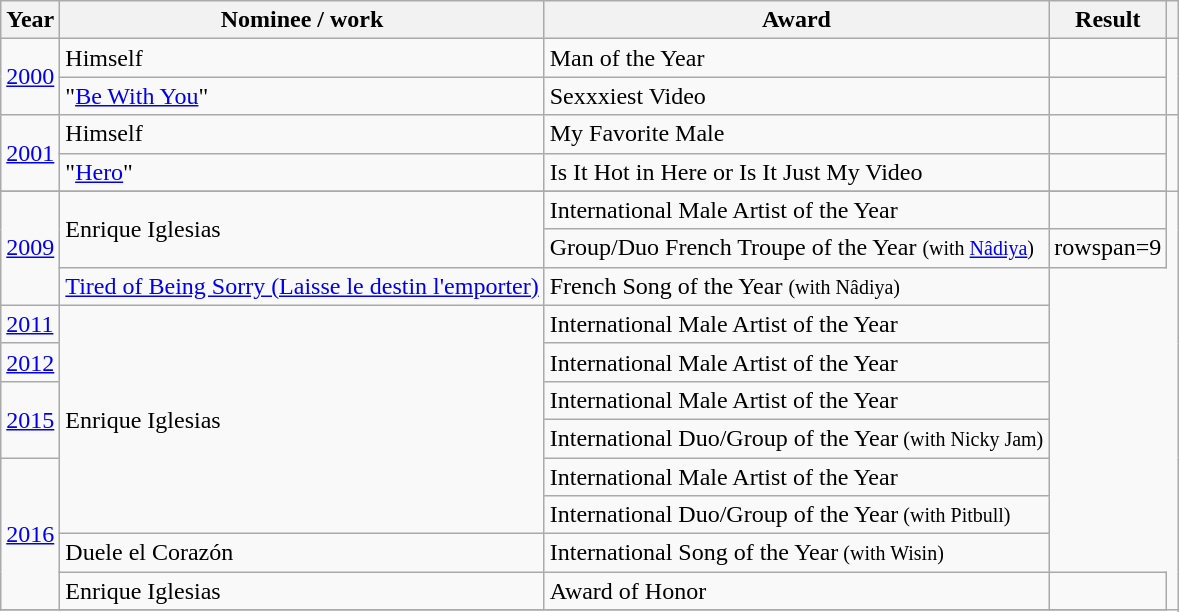<table class="wikitable">
<tr>
<th>Year</th>
<th>Nominee / work</th>
<th>Award</th>
<th>Result</th>
<th></th>
</tr>
<tr>
<td rowspan=2><a href='#'>2000</a></td>
<td>Himself</td>
<td>Man of the Year</td>
<td></td>
<td rowspan=2></td>
</tr>
<tr>
<td>"<a href='#'>Be With You</a>"</td>
<td>Sexxxiest Video</td>
<td></td>
</tr>
<tr>
<td rowspan=2><a href='#'>2001</a></td>
<td>Himself</td>
<td>My Favorite Male</td>
<td></td>
<td rowspan=2></td>
</tr>
<tr>
<td>"<a href='#'>Hero</a>"</td>
<td>Is It Hot in Here or Is It Just My Video</td>
<td></td>
</tr>
<tr>
</tr>
<tr>
<td rowspan=3><a href='#'>2009</a></td>
<td rowspan=2>Enrique Iglesias</td>
<td>International Male Artist of the Year</td>
<td></td>
</tr>
<tr>
<td>Group/Duo French Troupe of the Year <small> (with <a href='#'>Nâdiya</a>)</small></td>
<td>rowspan=9 </td>
</tr>
<tr>
<td><a href='#'>Tired of Being Sorry (Laisse le destin l'emporter)</a></td>
<td>French Song of the Year <small> (with Nâdiya)</small></td>
</tr>
<tr>
<td><a href='#'>2011</a></td>
<td rowspan=6>Enrique Iglesias</td>
<td>International Male Artist of the Year</td>
</tr>
<tr>
<td><a href='#'>2012</a></td>
<td>International Male Artist of the Year</td>
</tr>
<tr>
<td rowspan=2><a href='#'>2015</a></td>
<td>International Male Artist of the Year</td>
</tr>
<tr>
<td>International Duo/Group of the Year<small> (with Nicky Jam)</small></td>
</tr>
<tr>
<td rowspan=4><a href='#'>2016</a></td>
<td>International Male Artist of the Year</td>
</tr>
<tr>
<td>International Duo/Group of the Year<small> (with Pitbull)</small></td>
</tr>
<tr>
<td>Duele el Corazón</td>
<td>International Song of the Year<small> (with Wisin)</small></td>
</tr>
<tr>
<td>Enrique Iglesias</td>
<td>Award of Honor</td>
<td></td>
</tr>
<tr>
</tr>
</table>
